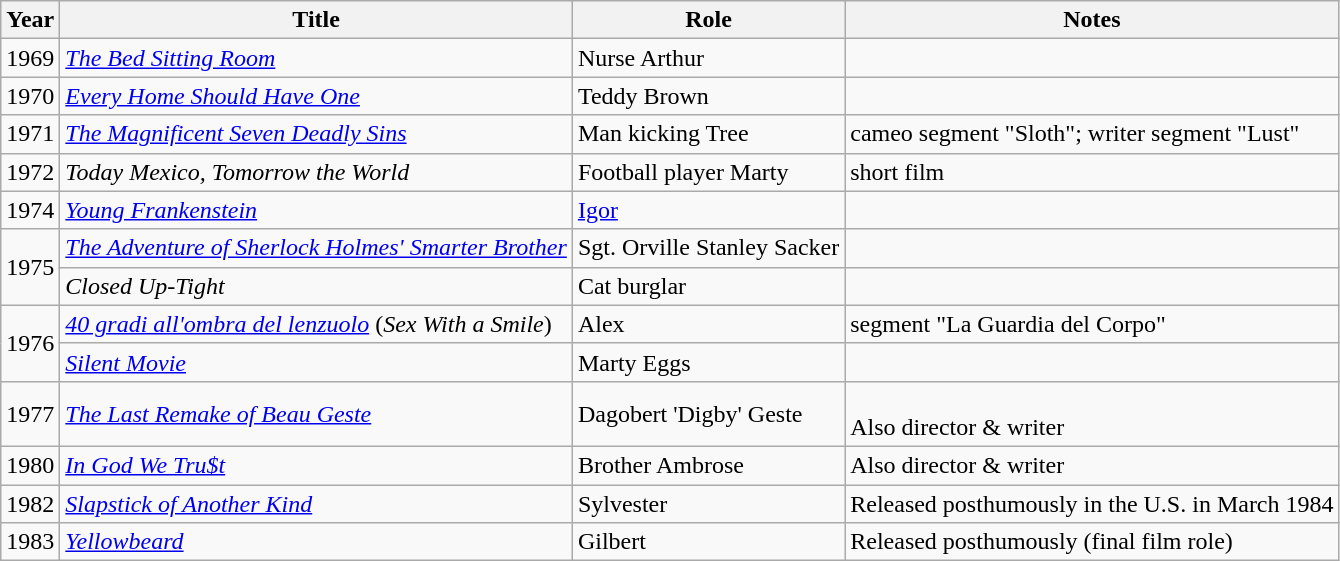<table class="wikitable sortable">
<tr>
<th>Year</th>
<th>Title</th>
<th>Role</th>
<th>Notes</th>
</tr>
<tr>
<td>1969</td>
<td data-sort-value="Bed Sitting Room, The"><em><a href='#'>The Bed Sitting Room</a></em></td>
<td>Nurse Arthur</td>
<td></td>
</tr>
<tr>
<td>1970</td>
<td><em><a href='#'>Every Home Should Have One</a></em></td>
<td>Teddy Brown</td>
<td></td>
</tr>
<tr>
<td>1971</td>
<td data-sort-value="Magnificent Seven Deadly Sins, The"><em><a href='#'>The Magnificent Seven Deadly Sins</a></em></td>
<td>Man kicking Tree</td>
<td>cameo segment "Sloth"; writer segment "Lust"</td>
</tr>
<tr>
<td>1972</td>
<td><em>Today Mexico, Tomorrow the World</em></td>
<td>Football player Marty</td>
<td>short film</td>
</tr>
<tr>
<td>1974</td>
<td><em><a href='#'>Young Frankenstein</a></em></td>
<td><a href='#'>Igor</a></td>
<td></td>
</tr>
<tr>
<td rowspan="2">1975</td>
<td data-sort-value="Adventure of Sherlock Holmes' Smarter Brother, The"><em><a href='#'>The Adventure of Sherlock Holmes' Smarter Brother</a></em></td>
<td>Sgt. Orville Stanley Sacker</td>
<td></td>
</tr>
<tr>
<td><em>Closed Up-Tight</em></td>
<td>Cat burglar</td>
<td></td>
</tr>
<tr>
<td rowspan="2">1976</td>
<td><em><a href='#'>40 gradi all'ombra del lenzuolo</a></em> (<em>Sex With a Smile</em>)</td>
<td>Alex</td>
<td>segment "La Guardia del Corpo"</td>
</tr>
<tr>
<td><em><a href='#'>Silent Movie</a></em></td>
<td>Marty Eggs</td>
<td></td>
</tr>
<tr>
<td>1977</td>
<td data-sort-value="Last Remake of Beau Geste, The"><em><a href='#'>The Last Remake of Beau Geste</a></em></td>
<td>Dagobert 'Digby' Geste</td>
<td><br>Also director & writer</td>
</tr>
<tr>
<td>1980</td>
<td><em><a href='#'>In God We Tru$t</a></em></td>
<td>Brother Ambrose</td>
<td>Also director & writer</td>
</tr>
<tr>
<td>1982</td>
<td><em><a href='#'>Slapstick of Another Kind</a></em></td>
<td>Sylvester</td>
<td>Released posthumously in the U.S. in March 1984</td>
</tr>
<tr>
<td>1983</td>
<td><em><a href='#'>Yellowbeard</a></em></td>
<td>Gilbert</td>
<td>Released posthumously (final film role)</td>
</tr>
</table>
